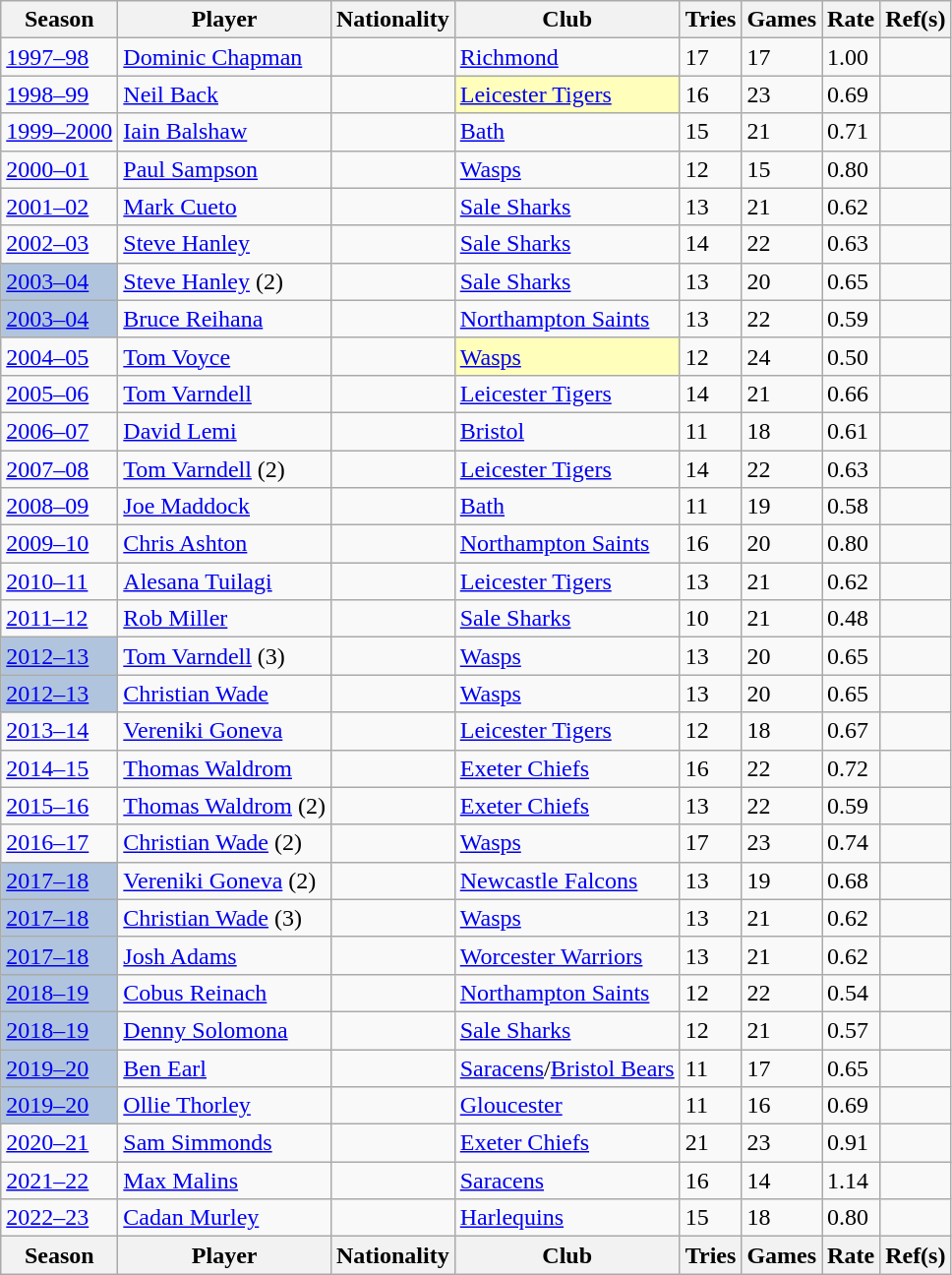<table class="wikitable sortable plainrowheaders">
<tr>
<th scope="col">Season</th>
<th scope="col">Player</th>
<th scope="col">Nationality</th>
<th scope="col">Club</th>
<th scope="col">Tries</th>
<th scope="col">Games</th>
<th scope="col">Rate</th>
<th scope="col" class="unsortable">Ref(s)</th>
</tr>
<tr>
<td><a href='#'>1997–98</a></td>
<td><a href='#'>Dominic Chapman</a></td>
<td></td>
<td><a href='#'>Richmond</a></td>
<td>17</td>
<td>17</td>
<td>1.00</td>
<td></td>
</tr>
<tr>
<td><a href='#'>1998–99</a></td>
<td><a href='#'>Neil Back</a></td>
<td></td>
<td style="background:#ffb"><a href='#'>Leicester Tigers</a></td>
<td>16</td>
<td>23</td>
<td>0.69</td>
<td></td>
</tr>
<tr>
<td><a href='#'>1999–2000</a></td>
<td><a href='#'>Iain Balshaw</a></td>
<td></td>
<td><a href='#'>Bath</a></td>
<td>15</td>
<td>21</td>
<td>0.71</td>
<td></td>
</tr>
<tr>
<td><a href='#'>2000–01</a></td>
<td><a href='#'>Paul Sampson</a></td>
<td></td>
<td><a href='#'>Wasps</a></td>
<td>12</td>
<td>15</td>
<td>0.80</td>
<td></td>
</tr>
<tr>
<td><a href='#'>2001–02</a></td>
<td><a href='#'>Mark Cueto</a></td>
<td></td>
<td><a href='#'>Sale Sharks</a></td>
<td>13</td>
<td>21</td>
<td>0.62</td>
<td></td>
</tr>
<tr>
<td><a href='#'>2002–03</a></td>
<td><a href='#'>Steve Hanley</a></td>
<td></td>
<td><a href='#'>Sale Sharks</a></td>
<td>14</td>
<td>22</td>
<td>0.63</td>
<td></td>
</tr>
<tr>
<td style="background:#B0C4DE"><a href='#'>2003–04</a></td>
<td><a href='#'>Steve Hanley</a> (2)</td>
<td></td>
<td><a href='#'>Sale Sharks</a></td>
<td>13</td>
<td>20</td>
<td>0.65</td>
<td></td>
</tr>
<tr>
<td style="background:#B0C4DE"><a href='#'>2003–04</a></td>
<td><a href='#'>Bruce Reihana</a></td>
<td></td>
<td><a href='#'>Northampton Saints</a></td>
<td>13</td>
<td>22</td>
<td>0.59</td>
<td></td>
</tr>
<tr>
<td><a href='#'>2004–05</a></td>
<td><a href='#'>Tom Voyce</a></td>
<td></td>
<td style="background:#ffb"><a href='#'>Wasps</a></td>
<td>12</td>
<td>24</td>
<td>0.50</td>
<td></td>
</tr>
<tr>
<td><a href='#'>2005–06</a></td>
<td><a href='#'>Tom Varndell</a></td>
<td></td>
<td><a href='#'>Leicester Tigers</a></td>
<td>14</td>
<td>21</td>
<td>0.66</td>
<td></td>
</tr>
<tr>
<td><a href='#'>2006–07</a></td>
<td><a href='#'>David Lemi</a></td>
<td></td>
<td><a href='#'>Bristol</a></td>
<td>11</td>
<td>18</td>
<td>0.61</td>
<td></td>
</tr>
<tr>
<td><a href='#'>2007–08</a></td>
<td><a href='#'>Tom Varndell</a> (2)</td>
<td></td>
<td><a href='#'>Leicester Tigers</a></td>
<td>14</td>
<td>22</td>
<td>0.63</td>
<td></td>
</tr>
<tr>
<td><a href='#'>2008–09</a></td>
<td><a href='#'>Joe Maddock</a></td>
<td></td>
<td><a href='#'>Bath</a></td>
<td>11</td>
<td>19</td>
<td>0.58</td>
<td></td>
</tr>
<tr>
<td><a href='#'>2009–10</a></td>
<td><a href='#'>Chris Ashton</a></td>
<td></td>
<td><a href='#'>Northampton Saints</a></td>
<td>16</td>
<td>20</td>
<td>0.80</td>
<td></td>
</tr>
<tr>
<td><a href='#'>2010–11</a></td>
<td><a href='#'>Alesana Tuilagi</a></td>
<td></td>
<td><a href='#'>Leicester Tigers</a></td>
<td>13</td>
<td>21</td>
<td>0.62</td>
<td></td>
</tr>
<tr>
<td><a href='#'>2011–12</a></td>
<td><a href='#'>Rob Miller</a></td>
<td></td>
<td><a href='#'>Sale Sharks</a></td>
<td>10</td>
<td>21</td>
<td>0.48</td>
<td></td>
</tr>
<tr>
<td style="background:#B0C4DE"><a href='#'>2012–13</a></td>
<td><a href='#'>Tom Varndell</a> (3)</td>
<td></td>
<td><a href='#'>Wasps</a></td>
<td>13</td>
<td>20</td>
<td>0.65</td>
<td></td>
</tr>
<tr>
<td style="background:#B0C4DE"><a href='#'>2012–13</a></td>
<td><a href='#'>Christian Wade</a></td>
<td></td>
<td><a href='#'>Wasps</a></td>
<td>13</td>
<td>20</td>
<td>0.65</td>
<td></td>
</tr>
<tr>
<td><a href='#'>2013–14</a></td>
<td><a href='#'>Vereniki Goneva</a></td>
<td></td>
<td><a href='#'>Leicester Tigers</a></td>
<td>12</td>
<td>18</td>
<td>0.67</td>
<td></td>
</tr>
<tr>
<td><a href='#'>2014–15</a></td>
<td><a href='#'>Thomas Waldrom</a></td>
<td></td>
<td><a href='#'>Exeter Chiefs</a></td>
<td>16</td>
<td>22</td>
<td>0.72</td>
<td></td>
</tr>
<tr>
<td><a href='#'>2015–16</a></td>
<td><a href='#'>Thomas Waldrom</a> (2)</td>
<td></td>
<td><a href='#'>Exeter Chiefs</a></td>
<td>13</td>
<td>22</td>
<td>0.59</td>
<td></td>
</tr>
<tr>
<td><a href='#'>2016–17</a></td>
<td><a href='#'>Christian Wade</a> (2)</td>
<td></td>
<td><a href='#'>Wasps</a></td>
<td>17</td>
<td>23</td>
<td>0.74</td>
<td></td>
</tr>
<tr>
<td style="background:#B0C4DE"><a href='#'>2017–18</a></td>
<td><a href='#'>Vereniki Goneva</a> (2)</td>
<td></td>
<td><a href='#'>Newcastle Falcons</a></td>
<td>13</td>
<td>19</td>
<td>0.68</td>
<td></td>
</tr>
<tr>
<td style="background:#B0C4DE"><a href='#'>2017–18</a></td>
<td><a href='#'>Christian Wade</a> (3)</td>
<td></td>
<td><a href='#'>Wasps</a></td>
<td>13</td>
<td>21</td>
<td>0.62</td>
<td></td>
</tr>
<tr>
<td style="background:#B0C4DE"><a href='#'>2017–18</a></td>
<td><a href='#'>Josh Adams</a></td>
<td></td>
<td><a href='#'>Worcester Warriors</a></td>
<td>13</td>
<td>21</td>
<td>0.62</td>
<td></td>
</tr>
<tr>
<td style="background:#B0C4DE"><a href='#'>2018–19</a></td>
<td><a href='#'>Cobus Reinach</a></td>
<td></td>
<td><a href='#'>Northampton Saints</a></td>
<td>12</td>
<td>22</td>
<td>0.54</td>
<td></td>
</tr>
<tr>
<td style="background:#B0C4DE"><a href='#'>2018–19</a></td>
<td><a href='#'>Denny Solomona</a></td>
<td></td>
<td><a href='#'>Sale Sharks</a></td>
<td>12</td>
<td>21</td>
<td>0.57</td>
<td></td>
</tr>
<tr>
<td style="background:#B0C4DE"><a href='#'>2019–20</a></td>
<td><a href='#'>Ben Earl</a></td>
<td></td>
<td><a href='#'>Saracens</a>/<a href='#'>Bristol Bears</a></td>
<td>11</td>
<td>17</td>
<td>0.65</td>
<td></td>
</tr>
<tr>
<td style="background:#B0C4DE"><a href='#'>2019–20</a></td>
<td><a href='#'>Ollie Thorley</a></td>
<td></td>
<td><a href='#'>Gloucester</a></td>
<td>11</td>
<td>16</td>
<td>0.69</td>
<td></td>
</tr>
<tr>
<td><a href='#'>2020–21</a></td>
<td><a href='#'>Sam Simmonds</a></td>
<td></td>
<td><a href='#'>Exeter Chiefs</a></td>
<td>21</td>
<td>23</td>
<td>0.91</td>
<td></td>
</tr>
<tr>
<td><a href='#'>2021–22</a></td>
<td><a href='#'>Max Malins</a></td>
<td></td>
<td><a href='#'>Saracens</a></td>
<td>16</td>
<td>14</td>
<td>1.14</td>
<td></td>
</tr>
<tr>
<td><a href='#'>2022–23</a></td>
<td><a href='#'>Cadan Murley</a></td>
<td></td>
<td><a href='#'>Harlequins</a></td>
<td>15</td>
<td>18</td>
<td>0.80</td>
<td></td>
</tr>
<tr class="sortbottom">
<th scope="col">Season</th>
<th scope="col">Player</th>
<th scope="col">Nationality</th>
<th scope="col">Club</th>
<th scope="col">Tries</th>
<th scope="col">Games</th>
<th scope="col">Rate</th>
<th scope="col">Ref(s)</th>
</tr>
</table>
